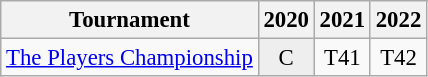<table class="wikitable" style="font-size:95%;text-align:center;">
<tr>
<th>Tournament</th>
<th>2020</th>
<th>2021</th>
<th>2022</th>
</tr>
<tr>
<td align=left><a href='#'>The Players Championship</a></td>
<td style="background:#eeeeee;">C</td>
<td>T41</td>
<td>T42</td>
</tr>
</table>
